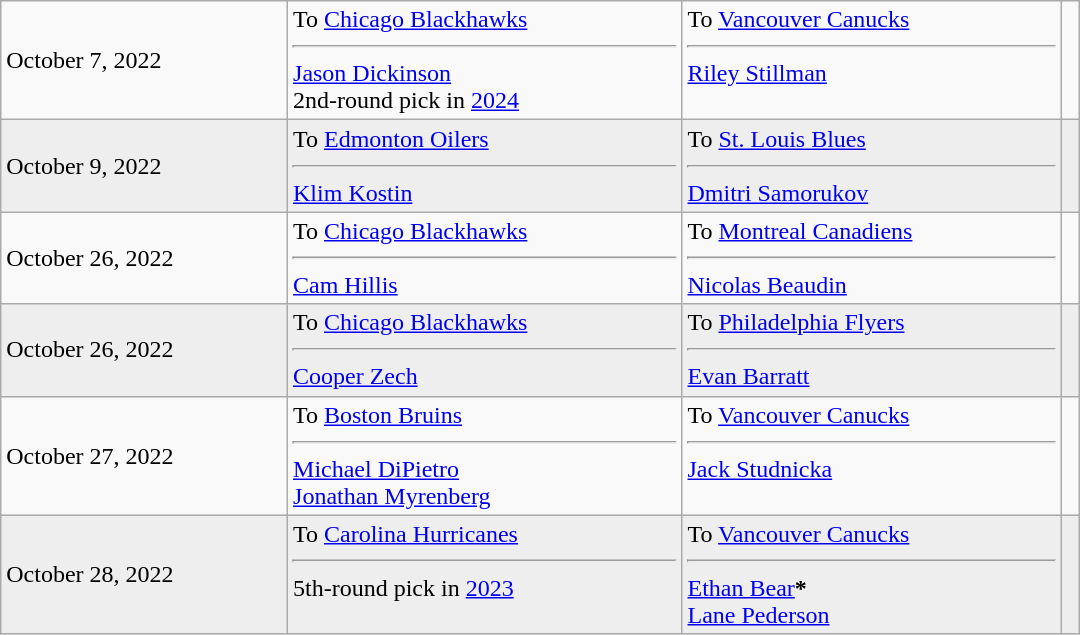<table cellspacing=0 class="wikitable" style="border:1px solid #999999; width:720px;">
<tr>
<td>October 7, 2022</td>
<td valign="top">To <a href='#'>Chicago Blackhawks</a><hr><a href='#'>Jason Dickinson</a><br>2nd-round pick in <a href='#'>2024</a></td>
<td valign="top">To <a href='#'>Vancouver Canucks</a><hr><a href='#'>Riley Stillman</a></td>
<td></td>
</tr>
<tr bgcolor="eeeeee">
<td>October 9, 2022</td>
<td valign="top">To <a href='#'>Edmonton Oilers</a><hr><a href='#'>Klim Kostin</a></td>
<td valign="top">To <a href='#'>St. Louis Blues</a><hr><a href='#'>Dmitri Samorukov</a></td>
<td></td>
</tr>
<tr>
<td>October 26, 2022</td>
<td valign="top">To <a href='#'>Chicago Blackhawks</a><hr><a href='#'>Cam Hillis</a></td>
<td valign="top">To <a href='#'>Montreal Canadiens</a><hr><a href='#'>Nicolas Beaudin</a></td>
<td></td>
</tr>
<tr bgcolor="eeeeee">
<td>October 26, 2022</td>
<td valign="top">To <a href='#'>Chicago Blackhawks</a><hr><a href='#'>Cooper Zech</a></td>
<td valign="top">To <a href='#'>Philadelphia Flyers</a><hr><a href='#'>Evan Barratt</a></td>
<td></td>
</tr>
<tr>
<td>October 27, 2022</td>
<td valign="top">To <a href='#'>Boston Bruins</a><hr><a href='#'>Michael DiPietro</a><br><a href='#'>Jonathan Myrenberg</a></td>
<td valign="top">To <a href='#'>Vancouver Canucks</a><hr><a href='#'>Jack Studnicka</a></td>
<td></td>
</tr>
<tr bgcolor="eeeeee">
<td>October 28, 2022</td>
<td valign="top">To <a href='#'>Carolina Hurricanes</a><hr>5th-round pick in <a href='#'>2023</a></td>
<td valign="top">To <a href='#'>Vancouver Canucks</a><hr><a href='#'>Ethan Bear</a><span><strong>*</strong></span><br><a href='#'>Lane Pederson</a></td>
<td></td>
</tr>
</table>
